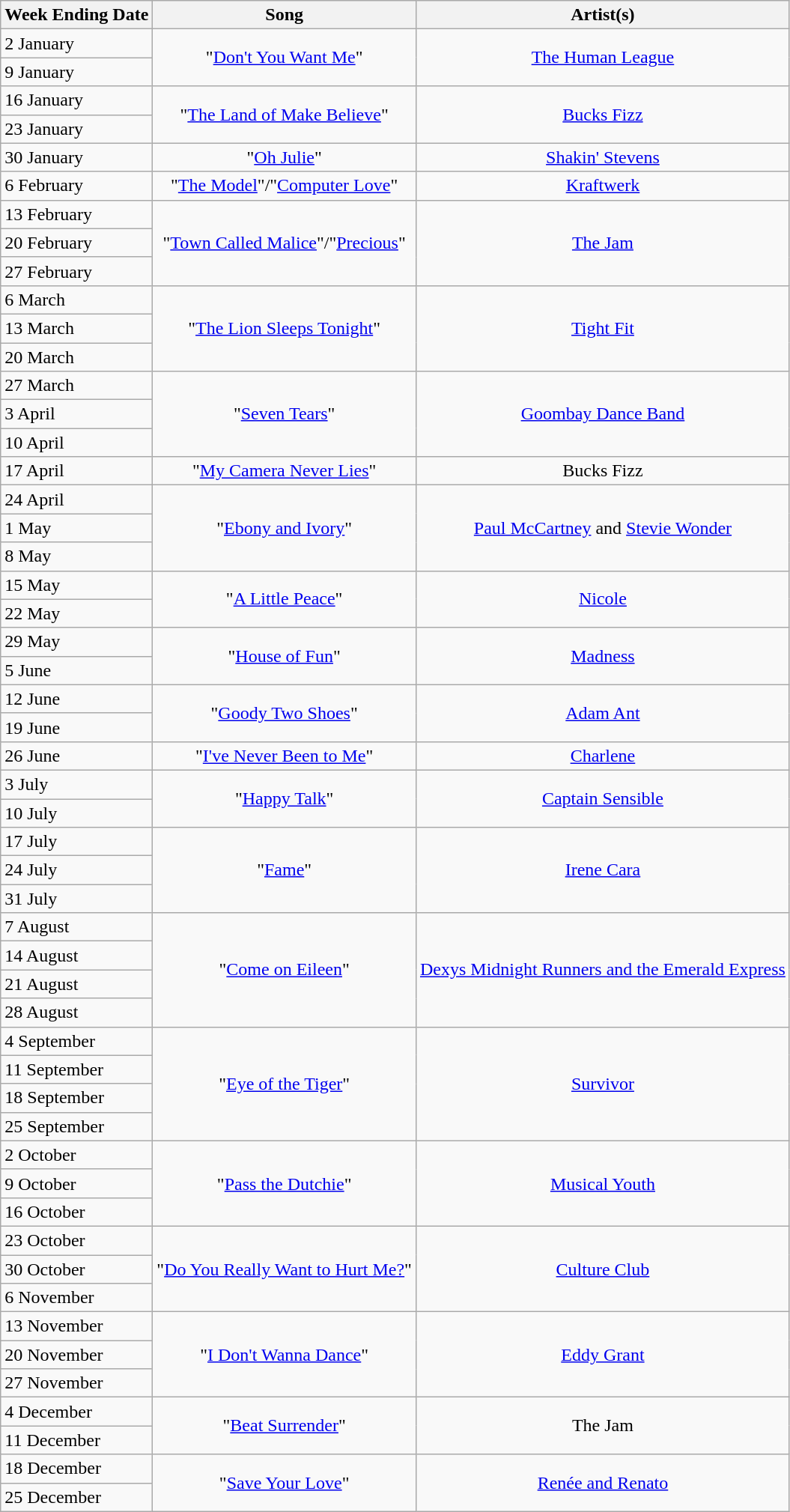<table class="wikitable">
<tr>
<th align="center">Week Ending Date</th>
<th align="center">Song</th>
<th align="center">Artist(s)</th>
</tr>
<tr>
<td align="left">2 January</td>
<td align="center" rowspan="2">"<a href='#'>Don't You Want Me</a>"</td>
<td align="center" rowspan="2"><a href='#'>The Human League</a></td>
</tr>
<tr>
<td align="left">9 January</td>
</tr>
<tr>
<td align="left">16 January</td>
<td align="center" rowspan="2">"<a href='#'>The Land of Make Believe</a>"</td>
<td align="center" rowspan="2"><a href='#'>Bucks Fizz</a></td>
</tr>
<tr>
<td align="left">23 January</td>
</tr>
<tr>
<td align="left">30 January</td>
<td align="center" rowspan="1">"<a href='#'>Oh Julie</a>"</td>
<td align="center" rowspan="1"><a href='#'>Shakin' Stevens</a></td>
</tr>
<tr>
<td align="left">6 February</td>
<td align="center" rowspan="1">"<a href='#'>The Model</a>"/"<a href='#'>Computer Love</a>"</td>
<td align="center" rowspan="1"><a href='#'>Kraftwerk</a></td>
</tr>
<tr>
<td align="left">13 February</td>
<td align="center" rowspan="3">"<a href='#'>Town Called Malice</a>"/"<a href='#'>Precious</a>"</td>
<td align="center" rowspan="3"><a href='#'>The Jam</a></td>
</tr>
<tr>
<td align="left">20 February</td>
</tr>
<tr>
<td align="left">27 February</td>
</tr>
<tr>
<td align="left">6 March</td>
<td align="center" rowspan="3">"<a href='#'>The Lion Sleeps Tonight</a>"</td>
<td align="center" rowspan="3"><a href='#'>Tight Fit</a></td>
</tr>
<tr>
<td align="left">13 March</td>
</tr>
<tr>
<td align="left">20 March</td>
</tr>
<tr>
<td align="left">27 March</td>
<td align="center" rowspan="3">"<a href='#'>Seven Tears</a>"</td>
<td align="center" rowspan="3"><a href='#'>Goombay Dance Band</a></td>
</tr>
<tr>
<td align="left">3 April</td>
</tr>
<tr>
<td align="left">10 April</td>
</tr>
<tr>
<td align="left">17 April</td>
<td align="center" rowspan="1">"<a href='#'>My Camera Never Lies</a>"</td>
<td align="center" rowspan="1">Bucks Fizz</td>
</tr>
<tr>
<td align="left">24 April</td>
<td align="center" rowspan="3">"<a href='#'>Ebony and Ivory</a>"</td>
<td align="center" rowspan="3"><a href='#'>Paul McCartney</a> and <a href='#'>Stevie Wonder</a></td>
</tr>
<tr>
<td align="left">1 May</td>
</tr>
<tr>
<td align="left">8 May</td>
</tr>
<tr>
<td align="left">15 May</td>
<td align="center" rowspan="2">"<a href='#'>A Little Peace</a>"</td>
<td align="center" rowspan="2"><a href='#'>Nicole</a></td>
</tr>
<tr>
<td align="left">22 May</td>
</tr>
<tr>
<td align="left">29 May</td>
<td align="center" rowspan="2">"<a href='#'>House of Fun</a>"</td>
<td align="center" rowspan="2"><a href='#'>Madness</a></td>
</tr>
<tr>
<td align="left">5 June</td>
</tr>
<tr>
<td align="left">12 June</td>
<td align="center" rowspan="2">"<a href='#'>Goody Two Shoes</a>"</td>
<td align="center" rowspan="2"><a href='#'>Adam Ant</a></td>
</tr>
<tr>
<td align="left">19 June</td>
</tr>
<tr>
<td align="left">26 June</td>
<td align="center" rowspan="1">"<a href='#'>I've Never Been to Me</a>"</td>
<td align="center" rowspan="1"><a href='#'>Charlene</a></td>
</tr>
<tr>
<td align="left">3 July</td>
<td align="center" rowspan="2">"<a href='#'>Happy Talk</a>"</td>
<td align="center" rowspan="2"><a href='#'>Captain Sensible</a></td>
</tr>
<tr>
<td align="left">10 July</td>
</tr>
<tr>
<td align="left">17 July</td>
<td align="center" rowspan="3">"<a href='#'>Fame</a>"</td>
<td align="center" rowspan="3"><a href='#'>Irene Cara</a></td>
</tr>
<tr>
<td align="left">24 July</td>
</tr>
<tr>
<td align="left">31 July</td>
</tr>
<tr>
<td align="left">7 August</td>
<td align="center" rowspan="4">"<a href='#'>Come on Eileen</a>"</td>
<td align="center" rowspan="4"><a href='#'>Dexys Midnight Runners and the Emerald Express</a></td>
</tr>
<tr>
<td align="left">14 August</td>
</tr>
<tr>
<td align="left">21 August</td>
</tr>
<tr>
<td align="left">28 August</td>
</tr>
<tr>
<td align="left">4 September</td>
<td align="center" rowspan="4">"<a href='#'>Eye of the Tiger</a>"</td>
<td align="center" rowspan="4"><a href='#'>Survivor</a></td>
</tr>
<tr>
<td align="left">11 September</td>
</tr>
<tr>
<td align="left">18 September</td>
</tr>
<tr>
<td align="left">25 September</td>
</tr>
<tr>
<td align="left">2 October</td>
<td align="center" rowspan="3">"<a href='#'>Pass the Dutchie</a>"</td>
<td align="center" rowspan="3"><a href='#'>Musical Youth</a></td>
</tr>
<tr>
<td align="left">9 October</td>
</tr>
<tr>
<td align="left">16 October</td>
</tr>
<tr>
<td align="left">23 October</td>
<td align="center" rowspan="3">"<a href='#'>Do You Really Want to Hurt Me?</a>"</td>
<td align="center" rowspan="3"><a href='#'>Culture Club</a></td>
</tr>
<tr>
<td align="left">30 October</td>
</tr>
<tr>
<td align="left">6 November</td>
</tr>
<tr>
<td align="left">13 November</td>
<td align="center" rowspan="3">"<a href='#'>I Don't Wanna Dance</a>"</td>
<td align="center" rowspan="3"><a href='#'>Eddy Grant</a></td>
</tr>
<tr>
<td align="left">20 November</td>
</tr>
<tr>
<td align="left">27 November</td>
</tr>
<tr>
<td align="left">4 December</td>
<td align="center" rowspan="2">"<a href='#'>Beat Surrender</a>"</td>
<td align="center" rowspan="2">The Jam</td>
</tr>
<tr>
<td align="left">11 December</td>
</tr>
<tr>
<td align="left">18 December</td>
<td align="center" rowspan="2">"<a href='#'>Save Your Love</a>"</td>
<td align="center" rowspan="4"><a href='#'>Renée and Renato</a></td>
</tr>
<tr>
<td align="left">25 December</td>
</tr>
</table>
